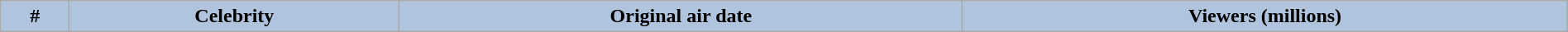<table class="wikitable plainrowheaders sortable" style="width:100%; margin:auto; background:#fff;">
<tr style="background:#b0c4de;">
<th scope="col" style="background:#b0c4de; width:3em;">#</th>
<th scope="col" style="background:#b0c4de;">Celebrity</th>
<th scope="col" style="background:#b0c4de;">Original air date</th>
<th scope="col" style="background:#b0c4de;">Viewers (millions)<br>








</th>
</tr>
</table>
